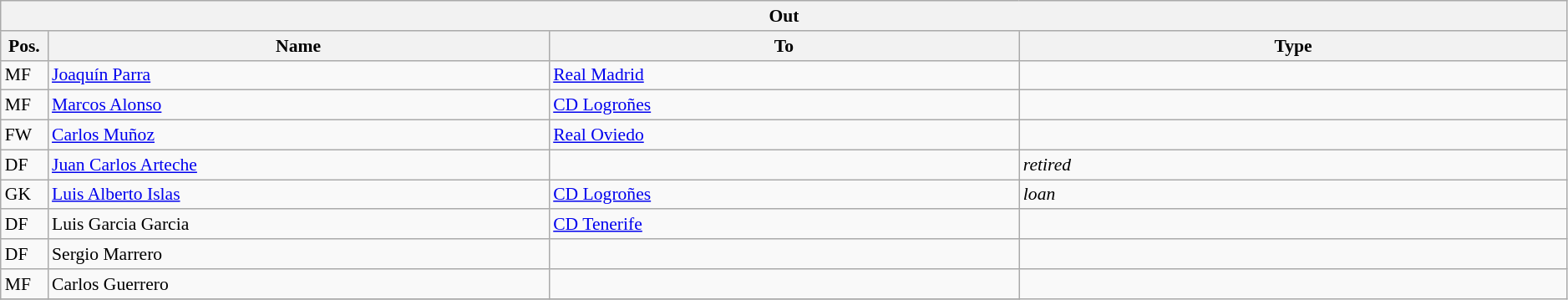<table class="wikitable" style="font-size:90%;width:99%;">
<tr>
<th colspan="4">Out</th>
</tr>
<tr>
<th width=3%>Pos.</th>
<th width=32%>Name</th>
<th width=30%>To</th>
<th width=35%>Type</th>
</tr>
<tr>
<td>MF</td>
<td><a href='#'>Joaquín Parra</a></td>
<td><a href='#'>Real Madrid</a></td>
<td></td>
</tr>
<tr>
<td>MF</td>
<td><a href='#'>Marcos Alonso</a></td>
<td><a href='#'>CD Logroñes</a></td>
<td></td>
</tr>
<tr>
<td>FW</td>
<td><a href='#'>Carlos Muñoz</a></td>
<td><a href='#'>Real Oviedo</a></td>
<td></td>
</tr>
<tr>
<td>DF</td>
<td><a href='#'>Juan Carlos Arteche</a></td>
<td></td>
<td><em>retired</em></td>
</tr>
<tr>
<td>GK</td>
<td><a href='#'>Luis Alberto Islas</a></td>
<td><a href='#'>CD Logroñes</a></td>
<td><em>loan</em></td>
</tr>
<tr>
<td>DF</td>
<td>Luis Garcia Garcia</td>
<td><a href='#'>CD Tenerife</a></td>
<td></td>
</tr>
<tr>
<td>DF</td>
<td>Sergio Marrero</td>
<td></td>
<td></td>
</tr>
<tr>
<td>MF</td>
<td>Carlos Guerrero</td>
<td></td>
</tr>
<tr>
</tr>
</table>
